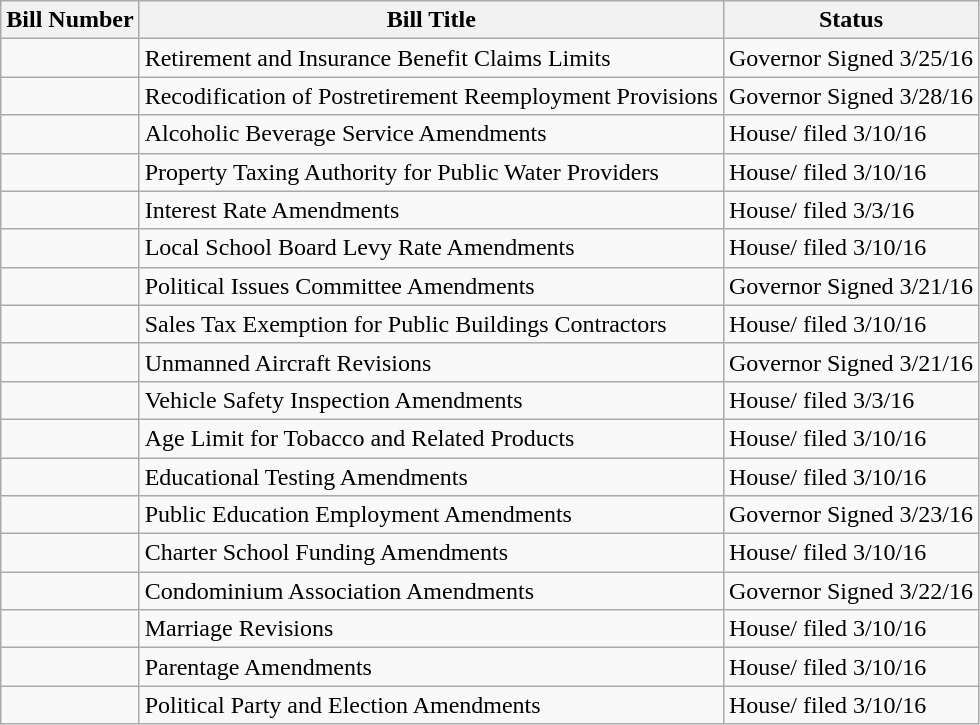<table class="wikitable">
<tr>
<th>Bill Number</th>
<th>Bill Title</th>
<th>Status</th>
</tr>
<tr>
<td></td>
<td>Retirement and Insurance Benefit Claims Limits</td>
<td>Governor Signed 3/25/16</td>
</tr>
<tr>
<td></td>
<td>Recodification of Postretirement Reemployment Provisions</td>
<td>Governor Signed 3/28/16</td>
</tr>
<tr>
<td></td>
<td>Alcoholic Beverage Service Amendments</td>
<td>House/ filed 3/10/16</td>
</tr>
<tr>
<td></td>
<td>Property Taxing Authority for Public Water Providers</td>
<td>House/ filed 3/10/16</td>
</tr>
<tr>
<td></td>
<td>Interest Rate Amendments</td>
<td>House/ filed 3/3/16</td>
</tr>
<tr>
<td></td>
<td>Local School Board Levy Rate Amendments</td>
<td>House/ filed 3/10/16</td>
</tr>
<tr>
<td></td>
<td>Political Issues Committee Amendments</td>
<td>Governor Signed 3/21/16</td>
</tr>
<tr>
<td></td>
<td>Sales Tax Exemption for Public Buildings Contractors</td>
<td>House/ filed 3/10/16</td>
</tr>
<tr>
<td></td>
<td>Unmanned Aircraft Revisions</td>
<td>Governor Signed 3/21/16</td>
</tr>
<tr>
<td></td>
<td>Vehicle Safety Inspection Amendments</td>
<td>House/ filed 3/3/16</td>
</tr>
<tr>
<td></td>
<td>Age Limit for Tobacco and Related Products</td>
<td>House/ filed 3/10/16</td>
</tr>
<tr>
<td></td>
<td>Educational Testing Amendments</td>
<td>House/ filed 3/10/16</td>
</tr>
<tr>
<td></td>
<td>Public Education Employment Amendments</td>
<td>Governor Signed 3/23/16</td>
</tr>
<tr>
<td></td>
<td>Charter School Funding Amendments</td>
<td>House/ filed 3/10/16</td>
</tr>
<tr>
<td></td>
<td>Condominium Association Amendments</td>
<td>Governor Signed 3/22/16</td>
</tr>
<tr>
<td></td>
<td>Marriage Revisions</td>
<td>House/ filed 3/10/16</td>
</tr>
<tr>
<td></td>
<td>Parentage Amendments</td>
<td>House/ filed 3/10/16</td>
</tr>
<tr>
<td></td>
<td>Political Party and Election Amendments</td>
<td>House/ filed 3/10/16</td>
</tr>
</table>
